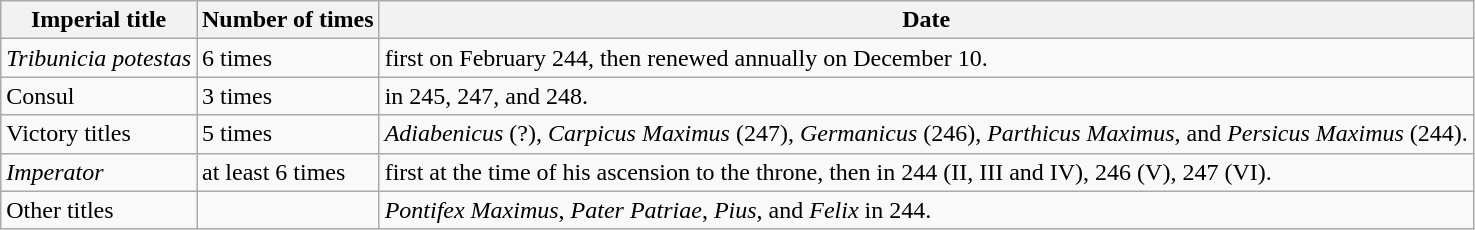<table class="wikitable">
<tr>
<th>Imperial title</th>
<th>Number of times</th>
<th>Date</th>
</tr>
<tr>
<td><em>Tribunicia potestas</em></td>
<td>6 times</td>
<td>first on February 244, then renewed annually on December 10.</td>
</tr>
<tr>
<td>Consul</td>
<td>3 times</td>
<td>in 245, 247, and 248.</td>
</tr>
<tr>
<td>Victory titles</td>
<td>5 times</td>
<td><em>Adiabenicus</em> (?), <em>Carpicus Maximus</em> (247), <em>Germanicus</em> (246), <em>Parthicus Maximus</em>, and <em>Persicus Maximus</em> (244).</td>
</tr>
<tr>
<td><em>Imperator</em></td>
<td>at least 6 times</td>
<td>first at the time of his ascension to the throne, then in 244 (II, III and IV), 246 (V), 247 (VI).</td>
</tr>
<tr>
<td>Other titles</td>
<td></td>
<td><em>Pontifex Maximus</em>, <em>Pater Patriae</em>, <em>Pius</em>, and <em>Felix</em> in 244.</td>
</tr>
</table>
